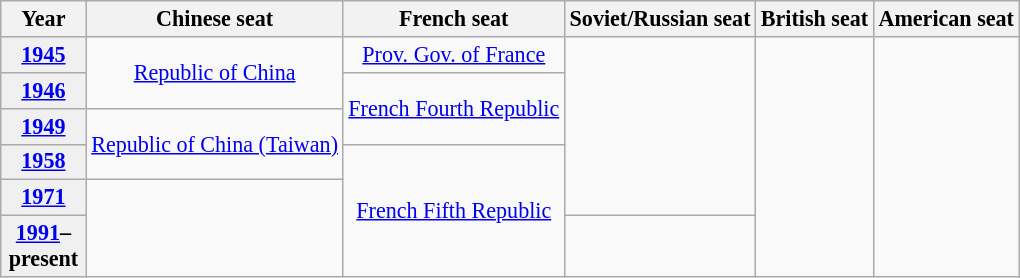<table class="wikitable" style="text-align: center; font-size:92%">
<tr>
<th width=50>Year</th>
<th>Chinese seat</th>
<th>French seat</th>
<th>Soviet/Russian seat</th>
<th>British seat</th>
<th>American seat</th>
</tr>
<tr>
<td style="background: #f0f0f0"><strong><a href='#'>1945</a></strong></td>
<td rowspan="2"> <a href='#'>Republic of China</a></td>
<td> <a href='#'>Prov. Gov. of France</a></td>
<td rowspan="5"></td>
<td rowspan="6"></td>
<td rowspan="6"></td>
</tr>
<tr>
<td style="background: #f0f0f0"><strong><a href='#'>1946</a></strong></td>
<td rowspan="2"> <a href='#'>French Fourth Republic</a></td>
</tr>
<tr>
<td style="background: #f0f0f0"><strong><a href='#'>1949</a></strong></td>
<td rowspan="2"> <a href='#'>Republic of China (Taiwan)</a></td>
</tr>
<tr>
<td style="background: #f0f0f0"><strong><a href='#'>1958</a></strong></td>
<td rowspan="3"> <a href='#'>French Fifth Republic</a></td>
</tr>
<tr>
<td style="background: #f0f0f0"><strong><a href='#'>1971</a></strong></td>
<td rowspan="2"></td>
</tr>
<tr>
<td style="background: #f0f0f0"><strong><a href='#'>1991</a>–present</strong></td>
<td></td>
</tr>
</table>
